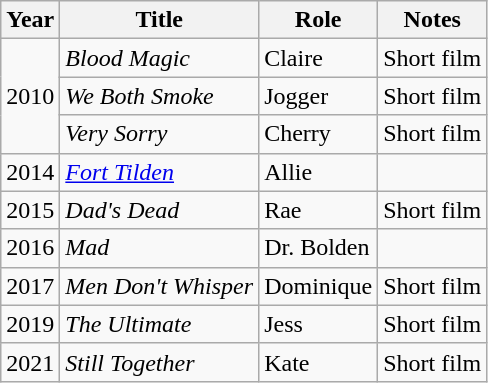<table class="wikitable sortable">
<tr>
<th>Year</th>
<th>Title</th>
<th>Role</th>
<th class="unsortable">Notes</th>
</tr>
<tr>
<td rowspan="3">2010</td>
<td><em>Blood Magic</em></td>
<td>Claire</td>
<td>Short film</td>
</tr>
<tr>
<td><em>We Both Smoke</em></td>
<td>Jogger</td>
<td>Short film</td>
</tr>
<tr>
<td><em>Very Sorry</em></td>
<td>Cherry</td>
<td>Short film</td>
</tr>
<tr>
<td>2014</td>
<td><em><a href='#'>Fort Tilden</a></em></td>
<td>Allie</td>
<td></td>
</tr>
<tr>
<td>2015</td>
<td><em>Dad's Dead</em></td>
<td>Rae</td>
<td>Short film</td>
</tr>
<tr>
<td>2016</td>
<td><em>Mad</em></td>
<td>Dr. Bolden</td>
<td></td>
</tr>
<tr>
<td>2017</td>
<td><em>Men Don't Whisper</em></td>
<td>Dominique</td>
<td>Short film</td>
</tr>
<tr>
<td>2019</td>
<td><em>The Ultimate</em></td>
<td>Jess</td>
<td>Short film</td>
</tr>
<tr>
<td>2021</td>
<td><em>Still Together</em></td>
<td>Kate</td>
<td>Short film</td>
</tr>
</table>
